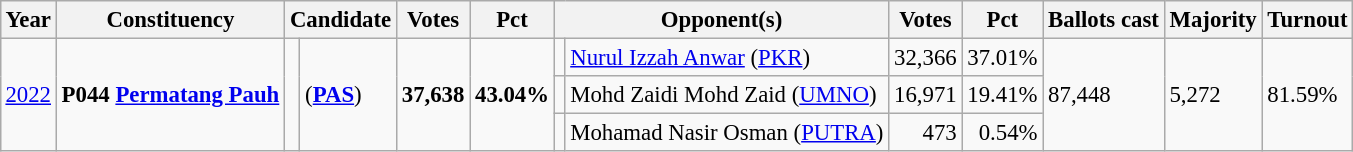<table class="wikitable" style="margin:0.5em ; font-size:95%">
<tr>
<th>Year</th>
<th>Constituency</th>
<th colspan=2>Candidate</th>
<th>Votes</th>
<th>Pct</th>
<th colspan=2>Opponent(s)</th>
<th>Votes</th>
<th>Pct</th>
<th>Ballots cast</th>
<th>Majority</th>
<th>Turnout</th>
</tr>
<tr>
<td rowspan=3><a href='#'>2022</a></td>
<td rowspan=3><strong>P044 <a href='#'>Permatang Pauh</a></strong></td>
<td rowspan=3 bgcolor=></td>
<td rowspan=3> (<a href='#'><strong>PAS</strong></a>)</td>
<td rowspan=3 align="right"><strong>37,638</strong></td>
<td rowspan=3><strong>43.04%</strong></td>
<td></td>
<td><a href='#'>Nurul Izzah Anwar</a> (<a href='#'>PKR</a>)</td>
<td align="right">32,366</td>
<td>37.01%</td>
<td rowspan=3>87,448</td>
<td rowspan=3>5,272</td>
<td rowspan=3>81.59%</td>
</tr>
<tr>
<td></td>
<td>Mohd Zaidi Mohd Zaid (<a href='#'>UMNO</a>)</td>
<td align="right">16,971</td>
<td>19.41%</td>
</tr>
<tr>
<td bgcolor=></td>
<td>Mohamad Nasir Osman (<a href='#'>PUTRA</a>)</td>
<td align="right">473</td>
<td align=right>0.54%</td>
</tr>
</table>
